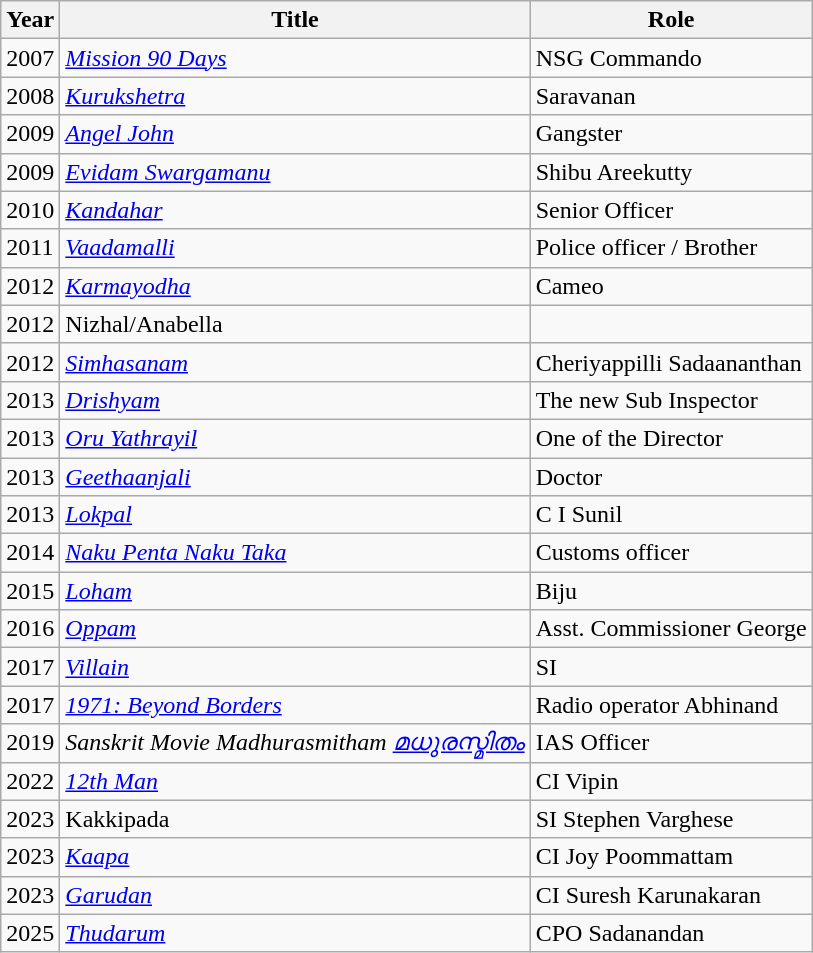<table class="wikitable sortable">
<tr>
<th>Year</th>
<th>Title</th>
<th>Role</th>
</tr>
<tr>
<td>2007</td>
<td><em><a href='#'>Mission 90 Days</a></em></td>
<td>NSG Commando</td>
</tr>
<tr>
<td>2008</td>
<td><em><a href='#'>Kurukshetra</a></em></td>
<td>Saravanan</td>
</tr>
<tr>
<td>2009</td>
<td><em><a href='#'>Angel John</a></em></td>
<td>Gangster</td>
</tr>
<tr>
<td>2009</td>
<td><em><a href='#'>Evidam Swargamanu</a></em></td>
<td>Shibu Areekutty</td>
</tr>
<tr>
<td>2010</td>
<td><em><a href='#'>Kandahar</a></em></td>
<td>Senior Officer</td>
</tr>
<tr>
<td>2011</td>
<td><em><a href='#'>Vaadamalli</a></em></td>
<td>Police officer / Brother</td>
</tr>
<tr>
<td>2012</td>
<td><em><a href='#'>Karmayodha</a></em></td>
<td>Cameo</td>
</tr>
<tr>
<td>2012</td>
<td>Nizhal/Anabella</td>
<td></td>
</tr>
<tr>
<td>2012</td>
<td><em><a href='#'>Simhasanam</a></em></td>
<td>Cheriyappilli Sadaananthan</td>
</tr>
<tr>
<td>2013</td>
<td><em><a href='#'>Drishyam</a></em></td>
<td>The new Sub Inspector</td>
</tr>
<tr>
<td>2013</td>
<td><em><a href='#'>Oru Yathrayil</a></em></td>
<td>One of the Director</td>
</tr>
<tr>
<td>2013</td>
<td><em><a href='#'>Geethaanjali</a></em></td>
<td>Doctor</td>
</tr>
<tr>
<td>2013</td>
<td><em><a href='#'>Lokpal</a></em></td>
<td>C I Sunil</td>
</tr>
<tr>
<td>2014</td>
<td><em><a href='#'>Naku Penta Naku Taka</a></em></td>
<td>Customs officer</td>
</tr>
<tr>
<td>2015</td>
<td><em><a href='#'>Loham</a></em></td>
<td>Biju</td>
</tr>
<tr>
<td>2016</td>
<td><em><a href='#'>Oppam</a></em></td>
<td>Asst. Commissioner George</td>
</tr>
<tr>
<td>2017</td>
<td><em><a href='#'>Villain</a></em></td>
<td>SI</td>
</tr>
<tr>
<td>2017</td>
<td><em><a href='#'>1971: Beyond Borders</a></em></td>
<td>Radio operator Abhinand</td>
</tr>
<tr>
<td>2019</td>
<td><em>Sanskrit Movie Madhurasmitham <a href='#'>മധുരസ്മിതം</a></em></td>
<td>IAS Officer</td>
</tr>
<tr>
<td>2022</td>
<td><em><a href='#'>12th Man</a></em></td>
<td>CI Vipin</td>
</tr>
<tr>
<td>2023</td>
<td>Kakkipada</td>
<td>SI Stephen Varghese</td>
</tr>
<tr>
<td>2023</td>
<td><em><a href='#'>Kaapa</a></em></td>
<td>CI Joy Poommattam</td>
</tr>
<tr>
<td>2023</td>
<td><em><a href='#'>Garudan</a></em></td>
<td>CI Suresh Karunakaran</td>
</tr>
<tr>
<td>2025</td>
<td><em><a href='#'>Thudarum</a></em></td>
<td>CPO Sadanandan</td>
</tr>
</table>
